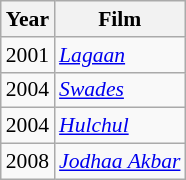<table class="wikitable sortable" style="font-size:90%">
<tr style="text-align:center;">
<th>Year</th>
<th>Film</th>
</tr>
<tr>
<td>2001</td>
<td><em><a href='#'>Lagaan</a></em></td>
</tr>
<tr>
<td>2004</td>
<td><em><a href='#'>Swades</a></em></td>
</tr>
<tr>
<td>2004</td>
<td><em><a href='#'>Hulchul</a></em></td>
</tr>
<tr>
<td>2008</td>
<td><em><a href='#'>Jodhaa Akbar</a></em></td>
</tr>
</table>
